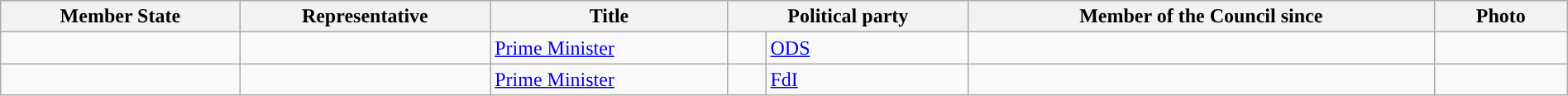<table class="wikitable sortable" width=100% style="border-collapse:collapse; border:#555">
<tr>
<th>Member State</th>
<th>Representative</th>
<th>Title</th>
<th colspan=2>Political party</th>
<th>Member of the Council since</th>
<th class="unsortable" style="width:100px;">Photo</th>
</tr>
<tr>
<td></td>
<td></td>
<td> <a href='#'>Prime Minister</a></td>
<td style="background-color:"></td>
<td><a href='#'>ODS</a></td>
<td></td>
<td></td>
</tr>
<tr>
<td></td>
<td></td>
<td> <a href='#'>Prime Minister</a></td>
<td style="background-color:"></td>
<td><a href='#'>FdI</a></td>
<td></td>
<td></td>
</tr>
</table>
